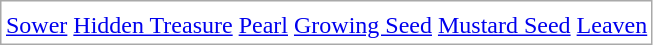<table style="text-align:center; border:1px solid darkgray;">
<tr border=0>
<td></td>
<td style="padding-left:1em;"></td>
<td style="padding-left:1em;"></td>
<td></td>
<td style="padding-left:1em;"></td>
<td style="padding-left:1em;"></td>
</tr>
<tr>
<td><a href='#'>Sower</a></td>
<td><a href='#'>Hidden Treasure</a></td>
<td><a href='#'>Pearl</a></td>
<td><a href='#'>Growing Seed</a></td>
<td><a href='#'>Mustard Seed</a></td>
<td><a href='#'>Leaven</a></td>
</tr>
</table>
